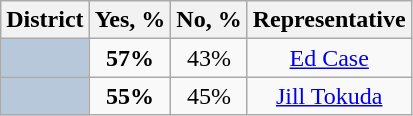<table class="wikitable">
<tr>
<th>District</th>
<th>Yes, %</th>
<th>No, %</th>
<th>Representative</th>
</tr>
<tr align=center>
<th style="background: #B6C8D9;"></th>
<td><strong>57%</strong></td>
<td>43%</td>
<td><a href='#'>Ed Case</a></td>
</tr>
<tr align=center>
<th style="background: #B6C8D9;"></th>
<td><strong>55%</strong></td>
<td>45%</td>
<td><a href='#'>Jill Tokuda</a></td>
</tr>
</table>
